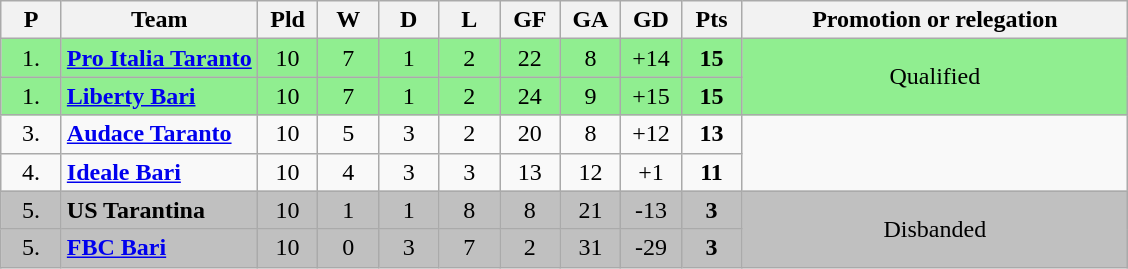<table class="wikitable sortable" style="text-align: center;">
<tr>
<th width=33>P<br></th>
<th>Team<br></th>
<th width=33>Pld<br></th>
<th width=33>W<br></th>
<th width=33>D<br></th>
<th width=33>L<br></th>
<th width=33>GF<br></th>
<th width=33>GA<br></th>
<th width=33>GD<br></th>
<th width=33>Pts<br></th>
<th class="unsortable" width=250>Promotion or relegation<br></th>
</tr>
<tr style="background: #90EE90;">
<td>1.</td>
<td align="left"><strong><a href='#'>Pro Italia Taranto</a></strong></td>
<td>10</td>
<td>7</td>
<td>1</td>
<td>2</td>
<td>22</td>
<td>8</td>
<td>+14</td>
<td><strong>15</strong></td>
<td rowspan="2">Qualified</td>
</tr>
<tr style="background: #90EE90;">
<td>1.</td>
<td align="left"><strong><a href='#'>Liberty Bari</a></strong></td>
<td>10</td>
<td>7</td>
<td>1</td>
<td>2</td>
<td>24</td>
<td>9</td>
<td>+15</td>
<td><strong>15</strong></td>
</tr>
<tr>
<td>3.</td>
<td align="left"><strong><a href='#'>Audace Taranto</a></strong></td>
<td>10</td>
<td>5</td>
<td>3</td>
<td>2</td>
<td>20</td>
<td>8</td>
<td>+12</td>
<td><strong>13</strong></td>
</tr>
<tr>
<td>4.</td>
<td align="left"><strong><a href='#'>Ideale Bari</a></strong></td>
<td>10</td>
<td>4</td>
<td>3</td>
<td>3</td>
<td>13</td>
<td>12</td>
<td>+1</td>
<td><strong>11</strong></td>
</tr>
<tr style="background:silver">
<td>5.</td>
<td align="left"><strong>US Tarantina</strong></td>
<td>10</td>
<td>1</td>
<td>1</td>
<td>8</td>
<td>8</td>
<td>21</td>
<td>-13</td>
<td><strong>3</strong></td>
<td rowspan="2">Disbanded</td>
</tr>
<tr style="background:silver">
<td>5.</td>
<td align="left"><strong><a href='#'>FBC Bari</a></strong></td>
<td>10</td>
<td>0</td>
<td>3</td>
<td>7</td>
<td>2</td>
<td>31</td>
<td>-29</td>
<td><strong>3</strong></td>
</tr>
</table>
